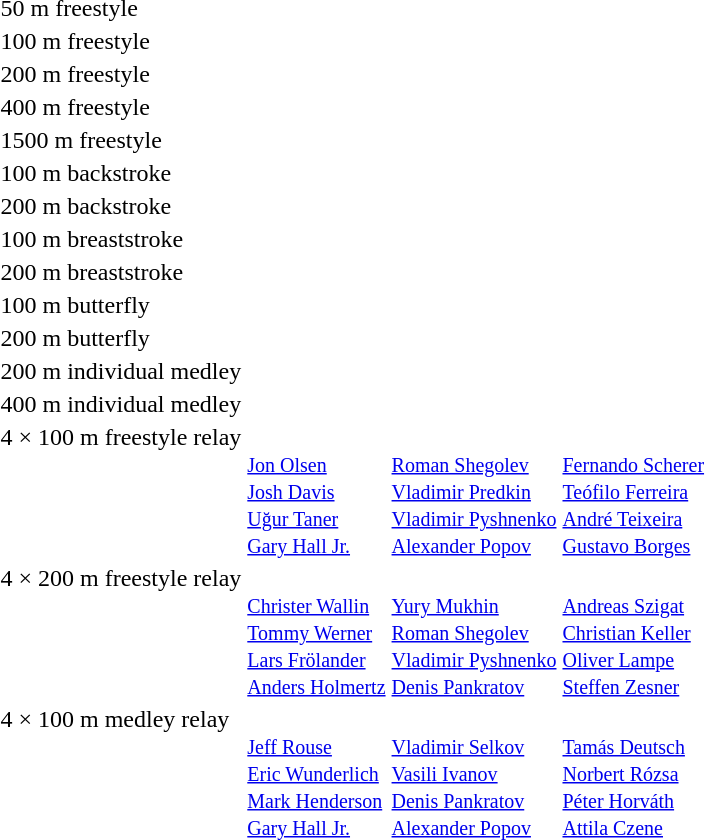<table>
<tr valign="top">
<td>50 m freestyle</td>
<td></td>
<td></td>
<td></td>
</tr>
<tr valign="top">
<td>100 m freestyle</td>
<td></td>
<td></td>
<td></td>
</tr>
<tr valign="top">
<td>200 m freestyle</td>
<td></td>
<td></td>
<td></td>
</tr>
<tr valign="top">
<td>400 m  freestyle</td>
<td></td>
<td></td>
<td></td>
</tr>
<tr valign="top">
<td>1500 m freestyle</td>
<td></td>
<td></td>
<td></td>
</tr>
<tr valign="top">
<td>100 m backstroke</td>
<td></td>
<td></td>
<td></td>
</tr>
<tr valign="top">
<td>200 m backstroke</td>
<td></td>
<td></td>
<td></td>
</tr>
<tr valign="top">
<td>100 m breaststroke</td>
<td></td>
<td></td>
<td></td>
</tr>
<tr valign="top">
<td>200 m breaststroke</td>
<td></td>
<td></td>
<td></td>
</tr>
<tr valign="top">
<td>100 m butterfly</td>
<td></td>
<td></td>
<td></td>
</tr>
<tr valign="top">
<td>200 m butterfly</td>
<td></td>
<td></td>
<td></td>
</tr>
<tr valign="top">
<td>200 m individual medley</td>
<td></td>
<td></td>
<td></td>
</tr>
<tr valign="top">
<td>400 m individual medley</td>
<td></td>
<td></td>
<td></td>
</tr>
<tr valign="top">
<td>4 × 100 m freestyle relay</td>
<td><small><br><a href='#'>Jon Olsen</a><br><a href='#'>Josh Davis</a><br><a href='#'>Uğur Taner</a><br><a href='#'>Gary Hall Jr.</a></small></td>
<td><br><small><a href='#'>Roman Shegolev</a><br><a href='#'>Vladimir Predkin</a><br><a href='#'>Vladimir Pyshnenko</a><br><a href='#'>Alexander Popov</a></small></td>
<td><br><small><a href='#'>Fernando Scherer</a><br><a href='#'>Teófilo Ferreira</a><br><a href='#'>André Teixeira</a><br><a href='#'>Gustavo Borges</a></small></td>
</tr>
<tr valign="top">
<td>4 × 200 m freestyle relay</td>
<td><br><small><a href='#'>Christer Wallin</a><br><a href='#'>Tommy Werner</a><br><a href='#'>Lars Frölander</a><br><a href='#'>Anders Holmertz</a></small></td>
<td><br><small><a href='#'>Yury Mukhin</a><br><a href='#'>Roman Shegolev</a><br><a href='#'>Vladimir Pyshnenko</a><br><a href='#'>Denis Pankratov</a></small></td>
<td><br><small><a href='#'>Andreas Szigat</a><br><a href='#'>Christian Keller</a><br><a href='#'>Oliver Lampe</a><br><a href='#'>Steffen Zesner</a></small></td>
</tr>
<tr valign="top">
<td>4 × 100 m medley relay</td>
<td><br><small><a href='#'>Jeff Rouse</a><br><a href='#'>Eric Wunderlich</a><br><a href='#'>Mark Henderson</a><br><a href='#'>Gary Hall Jr.</a></small></td>
<td><br><small><a href='#'>Vladimir Selkov</a><br><a href='#'>Vasili Ivanov</a><br><a href='#'>Denis Pankratov</a><br><a href='#'>Alexander Popov</a></small></td>
<td><br><small><a href='#'>Tamás Deutsch</a><br><a href='#'>Norbert Rózsa</a><br><a href='#'>Péter Horváth</a><br><a href='#'>Attila Czene</a></small></td>
</tr>
</table>
